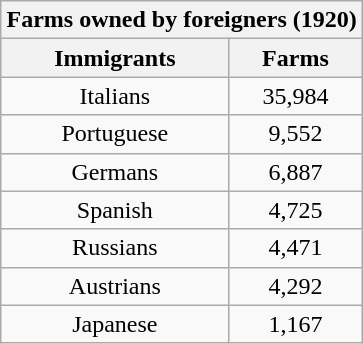<table class="wikitable" style="text-align:center; float:right; margin:0 1em 0 0;">
<tr>
<th colspan="4">Farms owned by foreigners (1920)</th>
</tr>
<tr>
<th>Immigrants</th>
<th>Farms  </th>
</tr>
<tr>
<td>Italians</td>
<td>35,984</td>
</tr>
<tr>
<td>Portuguese</td>
<td>9,552</td>
</tr>
<tr>
<td>Germans</td>
<td>6,887</td>
</tr>
<tr>
<td>Spanish</td>
<td>4,725</td>
</tr>
<tr>
<td>Russians</td>
<td>4,471</td>
</tr>
<tr>
<td>Austrians</td>
<td>4,292</td>
</tr>
<tr>
<td>Japanese</td>
<td>1,167</td>
</tr>
</table>
